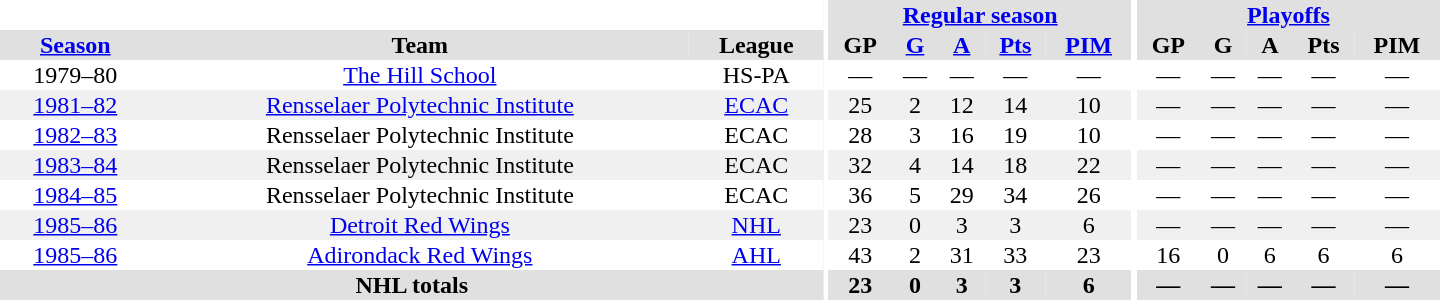<table border="0" cellpadding="1" cellspacing="0" style="text-align:center; width:60em">
<tr bgcolor="#e0e0e0">
<th colspan="3" bgcolor="#ffffff"></th>
<th rowspan="100" bgcolor="#ffffff"></th>
<th colspan="5"><a href='#'>Regular season</a></th>
<th rowspan="100" bgcolor="#ffffff"></th>
<th colspan="5"><a href='#'>Playoffs</a></th>
</tr>
<tr bgcolor="#e0e0e0">
<th><a href='#'>Season</a></th>
<th>Team</th>
<th>League</th>
<th>GP</th>
<th><a href='#'>G</a></th>
<th><a href='#'>A</a></th>
<th><a href='#'>Pts</a></th>
<th><a href='#'>PIM</a></th>
<th>GP</th>
<th>G</th>
<th>A</th>
<th>Pts</th>
<th>PIM</th>
</tr>
<tr>
<td>1979–80</td>
<td><a href='#'>The Hill School</a></td>
<td>HS-PA</td>
<td>—</td>
<td>—</td>
<td>—</td>
<td>—</td>
<td>—</td>
<td>—</td>
<td>—</td>
<td>—</td>
<td>—</td>
<td>—</td>
</tr>
<tr bgcolor="#f0f0f0">
<td><a href='#'>1981–82</a></td>
<td><a href='#'>Rensselaer Polytechnic Institute</a></td>
<td><a href='#'>ECAC</a></td>
<td>25</td>
<td>2</td>
<td>12</td>
<td>14</td>
<td>10</td>
<td>—</td>
<td>—</td>
<td>—</td>
<td>—</td>
<td>—</td>
</tr>
<tr>
<td><a href='#'>1982–83</a></td>
<td>Rensselaer Polytechnic Institute</td>
<td>ECAC</td>
<td>28</td>
<td>3</td>
<td>16</td>
<td>19</td>
<td>10</td>
<td>—</td>
<td>—</td>
<td>—</td>
<td>—</td>
<td>—</td>
</tr>
<tr bgcolor="#f0f0f0">
<td><a href='#'>1983–84</a></td>
<td>Rensselaer Polytechnic Institute</td>
<td>ECAC</td>
<td>32</td>
<td>4</td>
<td>14</td>
<td>18</td>
<td>22</td>
<td>—</td>
<td>—</td>
<td>—</td>
<td>—</td>
<td>—</td>
</tr>
<tr>
<td><a href='#'>1984–85</a></td>
<td>Rensselaer Polytechnic Institute</td>
<td>ECAC</td>
<td>36</td>
<td>5</td>
<td>29</td>
<td>34</td>
<td>26</td>
<td>—</td>
<td>—</td>
<td>—</td>
<td>—</td>
<td>—</td>
</tr>
<tr bgcolor="#f0f0f0">
<td><a href='#'>1985–86</a></td>
<td><a href='#'>Detroit Red Wings</a></td>
<td><a href='#'>NHL</a></td>
<td>23</td>
<td>0</td>
<td>3</td>
<td>3</td>
<td>6</td>
<td>—</td>
<td>—</td>
<td>—</td>
<td>—</td>
<td>—</td>
</tr>
<tr>
<td><a href='#'>1985–86</a></td>
<td><a href='#'>Adirondack Red Wings</a></td>
<td><a href='#'>AHL</a></td>
<td>43</td>
<td>2</td>
<td>31</td>
<td>33</td>
<td>23</td>
<td>16</td>
<td>0</td>
<td>6</td>
<td>6</td>
<td>6</td>
</tr>
<tr bgcolor="#e0e0e0">
<th colspan="3">NHL totals</th>
<th>23</th>
<th>0</th>
<th>3</th>
<th>3</th>
<th>6</th>
<th>—</th>
<th>—</th>
<th>—</th>
<th>—</th>
<th>—</th>
</tr>
</table>
